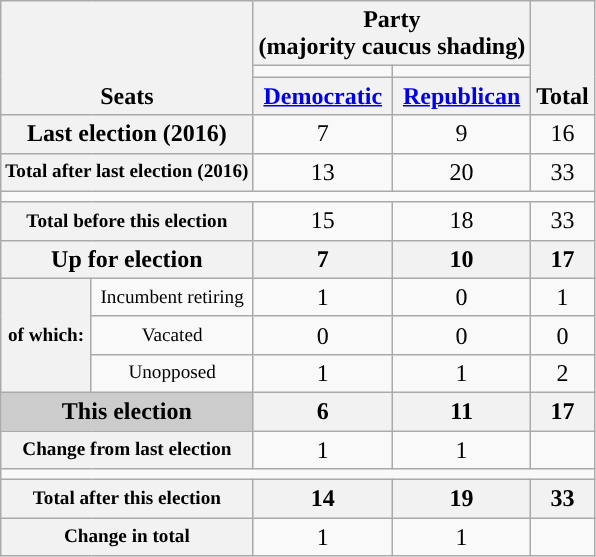<table class=wikitable style="text-align:center">
<tr style="vertical-align:bottom;">
<th rowspan=3 colspan=2>Seats</th>
<th colspan=2>Party <div>(majority caucus shading)</div></th>
<th rowspan=3>Total</th>
</tr>
<tr style="height:5px">
<td style="background-color:"></td>
<td style="background-color:"></td>
</tr>
<tr>
<th><a href='#'>Democratic</a></th>
<th><a href='#'>Republican</a></th>
</tr>
<tr>
<th nowrap colspan=2>Last election (2016)</th>
<td>7</td>
<td>9</td>
<td>16</td>
</tr>
<tr>
<th nowrap style="font-size:80%" colspan=2>Total after last election (2016)</th>
<td>13</td>
<td>20</td>
<td>33</td>
</tr>
<tr>
<td colspan=5></td>
</tr>
<tr>
<th nowrap style="font-size:80%" colspan=2>Total before this election</th>
<td>15</td>
<td>18</td>
<td>33</td>
</tr>
<tr>
<th colspan=2>Up for election</th>
<th>7</th>
<th>10</th>
<th>17</th>
</tr>
<tr>
<th style="font-size:80%" rowspan=3>of which:</th>
<td nowrap style="font-size:80%">Incumbent retiring</td>
<td>1</td>
<td>0</td>
<td>1</td>
</tr>
<tr>
<td nowrap style="font-size:80%">Vacated</td>
<td>0</td>
<td>0</td>
<td>0</td>
</tr>
<tr>
<td nowrap style="font-size:80%">Unopposed</td>
<td>1</td>
<td>1</td>
<td>2</td>
</tr>
<tr>
<th nowrap style="background:#ccc" colspan=2>This election</th>
<th>6</th>
<th>11</th>
<th>17</th>
</tr>
<tr>
<th nowrap style="font-size:80%"  colspan=2>Change from last election</th>
<td> 1</td>
<td> 1</td>
<td></td>
</tr>
<tr>
<td colspan=5></td>
</tr>
<tr>
<th nowrap style="font-size:80%" colspan=2>Total after this election</th>
<th>14</th>
<th>19</th>
<th>33</th>
</tr>
<tr>
<th nowrap style="font-size:80%"  colspan=2>Change in total</th>
<td> 1</td>
<td> 1</td>
<td></td>
</tr>
</table>
